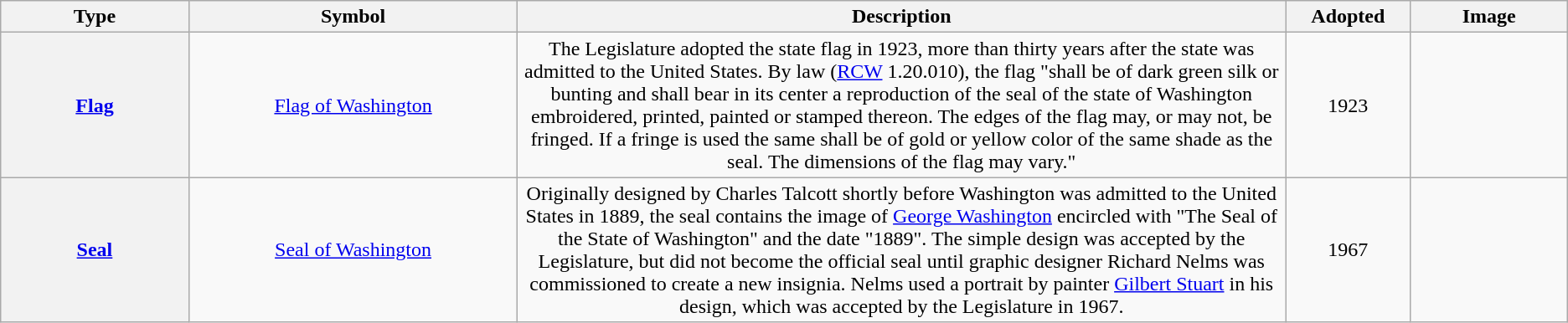<table class="wikitable sortable plainrowheaders" style="text-align:center;">
<tr>
<th scope=col width=12%>Type</th>
<th scope=col width=21%>Symbol</th>
<th scope=col width=49% class=unsortable>Description</th>
<th scope=col width=8%>Adopted</th>
<th scope=col width=10% class=unsortable>Image</th>
</tr>
<tr>
<th scope=row style="text-align:center;"><a href='#'>Flag</a></th>
<td><a href='#'>Flag of Washington</a></td>
<td>The Legislature adopted the state flag in 1923, more than thirty years after the state was admitted to the United States. By law (<a href='#'>RCW</a> 1.20.010), the flag "shall be of dark green silk or bunting and shall bear in its center a reproduction of the seal of the state of Washington embroidered, printed, painted or stamped thereon. The edges of the flag may, or may not, be fringed. If a fringe is used the same shall be of gold or yellow color of the same shade as the seal. The dimensions of the flag may vary."</td>
<td>1923</td>
<td></td>
</tr>
<tr>
<th scope=row style="text-align:center;"><a href='#'>Seal</a></th>
<td><a href='#'>Seal of Washington</a></td>
<td>Originally designed by Charles Talcott shortly before Washington was admitted to the United States in 1889, the seal contains the image of <a href='#'>George Washington</a> encircled with "The Seal of the State of Washington" and the date "1889". The simple design was accepted by the Legislature, but did not become the official seal until graphic designer Richard Nelms was commissioned to create a new insignia. Nelms used a portrait by painter <a href='#'>Gilbert Stuart</a> in his design, which was accepted by the Legislature in 1967.</td>
<td>1967</td>
<td></td>
</tr>
</table>
